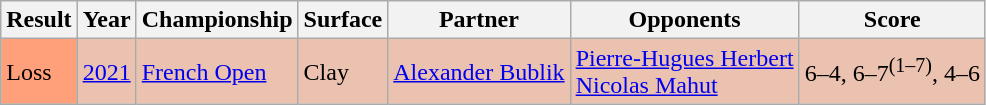<table class="sortable wikitable">
<tr>
<th>Result</th>
<th>Year</th>
<th>Championship</th>
<th>Surface</th>
<th>Partner</th>
<th>Opponents</th>
<th class="unsortable">Score</th>
</tr>
<tr style="background:#ebc2af;">
<td style="background:#ffa07a;">Loss</td>
<td><a href='#'>2021</a></td>
<td><a href='#'>French Open</a></td>
<td>Clay</td>
<td> <a href='#'>Alexander Bublik</a></td>
<td> <a href='#'>Pierre-Hugues Herbert</a><br> <a href='#'>Nicolas Mahut</a></td>
<td>6–4, 6–7<sup>(1–7)</sup>, 4–6</td>
</tr>
</table>
